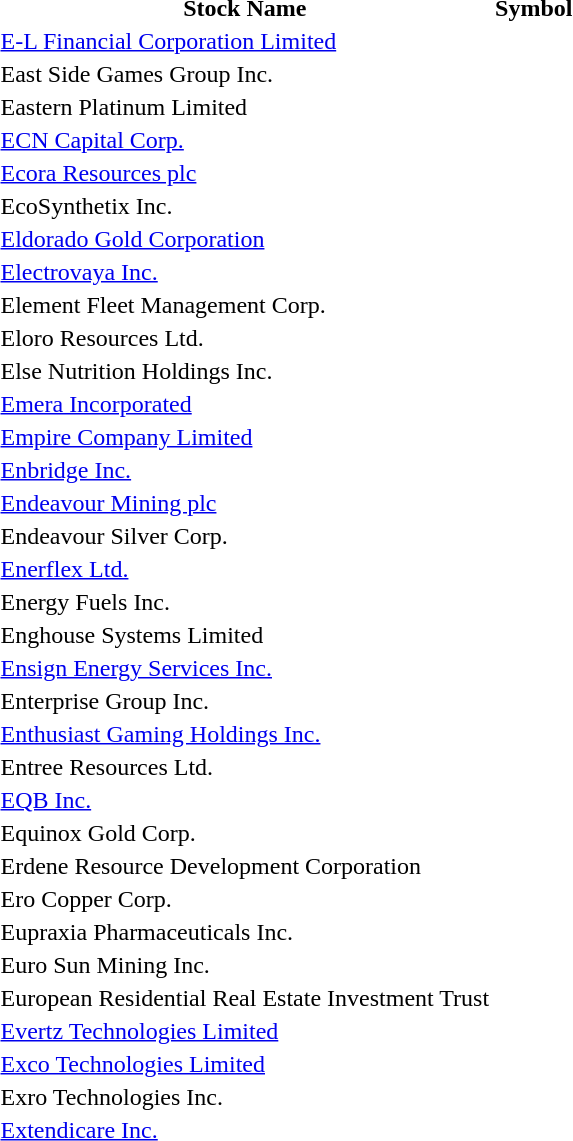<table style="background:transparent;">
<tr>
<th>Stock Name</th>
<th>Symbol</th>
</tr>
<tr --->
<td><a href='#'>E-L Financial Corporation Limited</a></td>
<td></td>
</tr>
<tr>
<td>East Side Games Group Inc.</td>
<td></td>
</tr>
<tr --->
<td>Eastern Platinum Limited</td>
<td></td>
</tr>
<tr --->
<td><a href='#'>ECN Capital Corp.</a></td>
<td></td>
</tr>
<tr>
<td><a href='#'>Ecora Resources plc</a></td>
<td></td>
</tr>
<tr --->
<td>EcoSynthetix Inc.</td>
<td></td>
</tr>
<tr --->
<td><a href='#'>Eldorado Gold Corporation</a></td>
<td></td>
</tr>
<tr --->
<td><a href='#'>Electrovaya Inc.</a></td>
<td></td>
</tr>
<tr --->
<td>Element Fleet Management Corp.</td>
<td></td>
</tr>
<tr>
<td>Eloro Resources Ltd.</td>
<td></td>
</tr>
<tr>
<td>Else Nutrition Holdings Inc.</td>
<td></td>
</tr>
<tr --->
<td><a href='#'>Emera Incorporated</a></td>
<td></td>
</tr>
<tr --->
<td><a href='#'>Empire Company Limited</a></td>
<td></td>
</tr>
<tr --->
<td><a href='#'>Enbridge Inc.</a></td>
<td></td>
</tr>
<tr --->
<td><a href='#'>Endeavour Mining plc</a></td>
<td></td>
</tr>
<tr --->
<td>Endeavour Silver Corp.</td>
<td></td>
</tr>
<tr --->
<td><a href='#'>Enerflex Ltd.</a></td>
<td></td>
</tr>
<tr --->
<td>Energy Fuels Inc.</td>
<td></td>
</tr>
<tr --->
<td>Enghouse Systems Limited</td>
<td></td>
</tr>
<tr --->
<td><a href='#'>Ensign Energy Services Inc.</a></td>
<td></td>
</tr>
<tr --->
<td>Enterprise Group Inc.</td>
<td></td>
</tr>
<tr --->
<td><a href='#'>Enthusiast Gaming Holdings Inc.</a></td>
<td></td>
</tr>
<tr --->
<td>Entree Resources Ltd.</td>
<td></td>
</tr>
<tr --->
<td><a href='#'>EQB Inc.</a></td>
<td></td>
</tr>
<tr --->
<td>Equinox Gold Corp.</td>
<td></td>
</tr>
<tr --->
<td>Erdene Resource Development Corporation</td>
<td></td>
</tr>
<tr>
<td>Ero Copper Corp.</td>
<td></td>
</tr>
<tr>
<td>Eupraxia Pharmaceuticals Inc.</td>
<td></td>
</tr>
<tr>
<td>Euro Sun Mining Inc.</td>
<td></td>
</tr>
<tr>
<td>European Residential Real Estate Investment Trust</td>
<td></td>
</tr>
<tr --->
<td><a href='#'>Evertz Technologies Limited</a></td>
<td></td>
</tr>
<tr --->
<td><a href='#'>Exco Technologies Limited</a></td>
<td></td>
</tr>
<tr --->
<td>Exro Technologies Inc.</td>
<td></td>
</tr>
<tr --->
<td><a href='#'>Extendicare Inc.</a></td>
<td></td>
</tr>
<tr --->
</tr>
</table>
